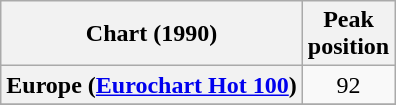<table class="wikitable plainrowheaders" style="text-align:center">
<tr>
<th>Chart (1990)</th>
<th>Peak<br>position</th>
</tr>
<tr>
<th scope="row">Europe (<a href='#'>Eurochart Hot 100</a>)</th>
<td>92</td>
</tr>
<tr>
</tr>
</table>
